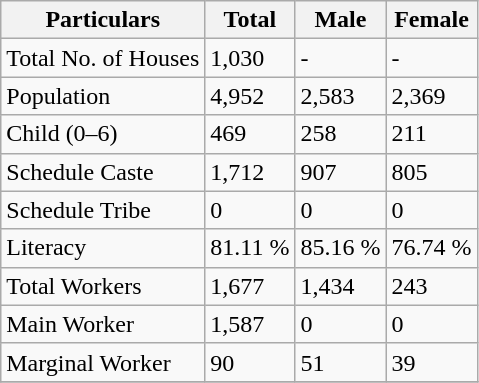<table class="wikitable sortable">
<tr>
<th>Particulars</th>
<th>Total</th>
<th>Male</th>
<th>Female</th>
</tr>
<tr>
<td>Total No. of Houses</td>
<td>1,030</td>
<td>-</td>
<td>-</td>
</tr>
<tr>
<td>Population</td>
<td>4,952</td>
<td>2,583</td>
<td>2,369</td>
</tr>
<tr>
<td>Child (0–6)</td>
<td>469</td>
<td>258</td>
<td>211</td>
</tr>
<tr>
<td>Schedule Caste</td>
<td>1,712</td>
<td>907</td>
<td>805</td>
</tr>
<tr>
<td>Schedule Tribe</td>
<td>0</td>
<td>0</td>
<td>0</td>
</tr>
<tr>
<td>Literacy</td>
<td>81.11 %</td>
<td>85.16 %</td>
<td>76.74 %</td>
</tr>
<tr>
<td>Total Workers</td>
<td>1,677</td>
<td>1,434</td>
<td>243</td>
</tr>
<tr>
<td>Main Worker</td>
<td>1,587</td>
<td>0</td>
<td>0</td>
</tr>
<tr>
<td>Marginal Worker</td>
<td>90</td>
<td>51</td>
<td>39</td>
</tr>
<tr>
</tr>
</table>
